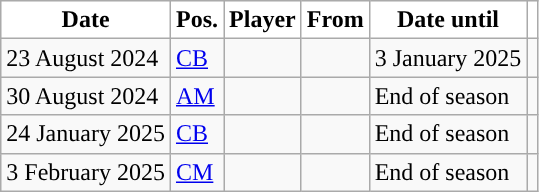<table class="wikitable plainrowheaders sortable">
<tr>
<th style="background-color: white; color:black; ">Date</th>
<th style="background-color: white; color:black; ">Pos.</th>
<th style="background-color: white; color:black; ">Player</th>
<th style="background-color: white; color:black; ">From</th>
<th style="background-color: white; color:black; ">Date until</th>
<th style="background-color: white; color:black; "></th>
</tr>
<tr>
<td>23 August 2024</td>
<td><a href='#'>CB</a></td>
<td></td>
<td></td>
<td>3 January 2025</td>
<td></td>
</tr>
<tr>
<td>30 August 2024</td>
<td><a href='#'>AM</a></td>
<td></td>
<td></td>
<td>End of season</td>
<td></td>
</tr>
<tr>
<td>24 January 2025</td>
<td><a href='#'>CB</a></td>
<td></td>
<td></td>
<td>End of season</td>
<td></td>
</tr>
<tr>
<td>3 February 2025</td>
<td><a href='#'>CM</a></td>
<td></td>
<td></td>
<td>End of season</td>
<td></td>
</tr>
</table>
